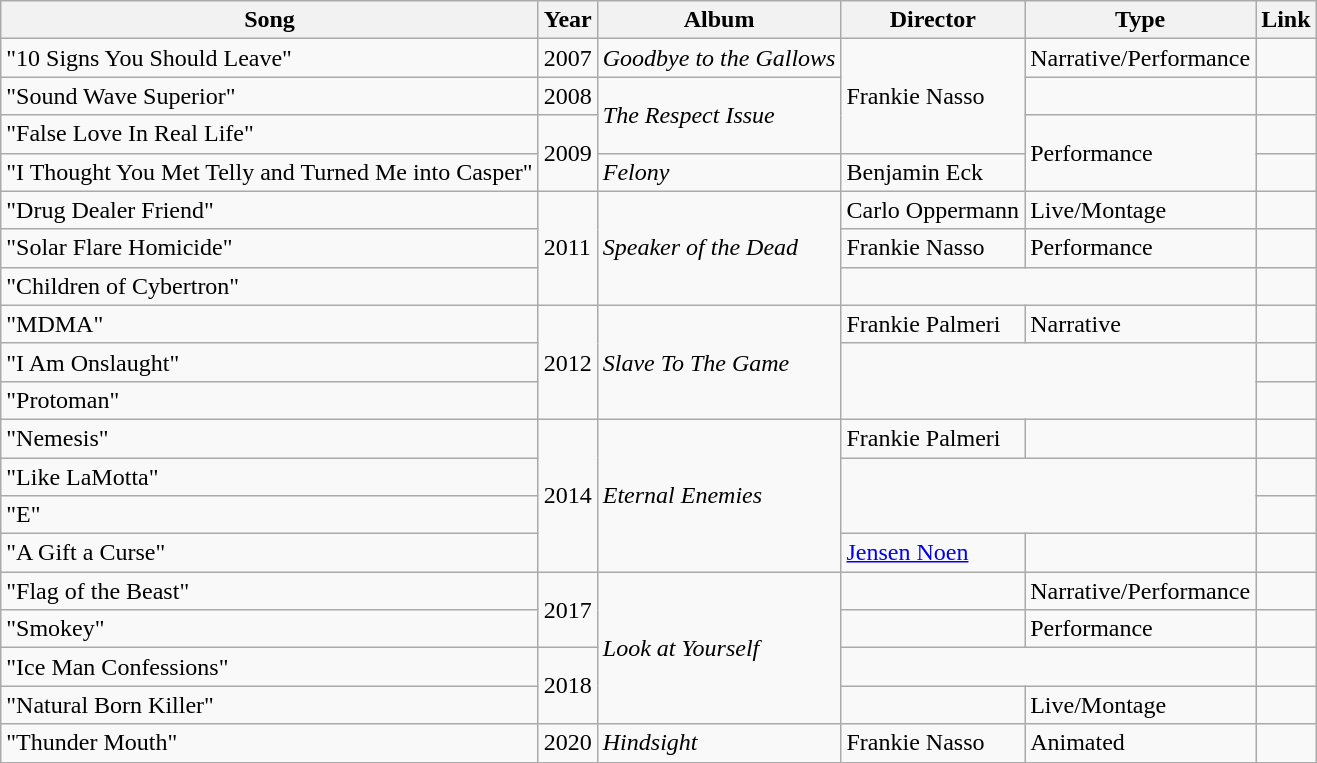<table class="wikitable">
<tr>
<th>Song</th>
<th>Year</th>
<th>Album</th>
<th>Director</th>
<th>Type</th>
<th>Link</th>
</tr>
<tr>
<td>"10 Signs You Should Leave"</td>
<td>2007</td>
<td><em>Goodbye to the Gallows</em></td>
<td rowspan="3">Frankie Nasso</td>
<td>Narrative/Performance</td>
<td></td>
</tr>
<tr>
<td>"Sound Wave Superior"</td>
<td>2008</td>
<td rowspan="2"><em>The Respect Issue</em></td>
<td></td>
<td></td>
</tr>
<tr>
<td>"False Love In Real Life"</td>
<td rowspan=2>2009</td>
<td rowspan="2">Performance</td>
<td></td>
</tr>
<tr>
<td>"I Thought You Met Telly and Turned Me into Casper"</td>
<td><em>Felony</em></td>
<td>Benjamin Eck</td>
<td></td>
</tr>
<tr>
<td>"Drug Dealer Friend"</td>
<td rowspan=3>2011</td>
<td rowspan="3"><em>Speaker of the Dead</em></td>
<td>Carlo Oppermann</td>
<td>Live/Montage</td>
<td></td>
</tr>
<tr>
<td>"Solar Flare Homicide"</td>
<td>Frankie Nasso</td>
<td>Performance</td>
<td></td>
</tr>
<tr>
<td>"Children of Cybertron"</td>
<td colspan="2"></td>
<td></td>
</tr>
<tr>
<td>"MDMA"</td>
<td rowspan=3>2012</td>
<td rowspan=3><em>Slave To The Game</em></td>
<td>Frankie Palmeri</td>
<td>Narrative</td>
<td></td>
</tr>
<tr>
<td>"I Am Onslaught"</td>
<td colspan="2" rowspan="2"></td>
<td></td>
</tr>
<tr>
<td>"Protoman"</td>
<td></td>
</tr>
<tr>
<td>"Nemesis"</td>
<td rowspan=4>2014</td>
<td rowspan="4"><em>Eternal Enemies</em></td>
<td>Frankie Palmeri</td>
<td></td>
<td></td>
</tr>
<tr>
<td>"Like LaMotta"</td>
<td colspan="2" rowspan="2"></td>
<td></td>
</tr>
<tr>
<td>"E"</td>
<td></td>
</tr>
<tr>
<td>"A Gift a Curse"</td>
<td><a href='#'>Jensen Noen</a></td>
<td></td>
<td></td>
</tr>
<tr>
<td>"Flag of the Beast"</td>
<td rowspan=2>2017</td>
<td rowspan="4"><em>Look at Yourself</em></td>
<td></td>
<td>Narrative/Performance</td>
<td></td>
</tr>
<tr>
<td>"Smokey"</td>
<td></td>
<td>Performance</td>
<td></td>
</tr>
<tr>
<td>"Ice Man Confessions"</td>
<td rowspan=2>2018</td>
<td colspan="2"></td>
<td></td>
</tr>
<tr>
<td>"Natural Born Killer"</td>
<td></td>
<td>Live/Montage</td>
<td></td>
</tr>
<tr>
<td>"Thunder Mouth"</td>
<td>2020</td>
<td><em>Hindsight</em></td>
<td>Frankie Nasso</td>
<td>Animated</td>
<td></td>
</tr>
</table>
